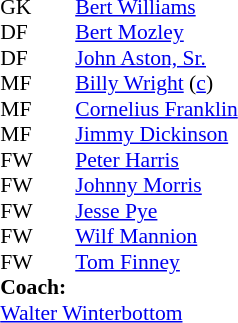<table style="font-size:90%; margin:0.2em auto;" cellspacing="0" cellpadding="0">
<tr>
<th width="25"></th>
<th width="25"></th>
</tr>
<tr>
<td>GK</td>
<td></td>
<td><a href='#'>Bert Williams</a></td>
</tr>
<tr>
<td>DF</td>
<td></td>
<td><a href='#'>Bert Mozley</a></td>
</tr>
<tr>
<td>DF</td>
<td></td>
<td><a href='#'>John Aston, Sr.</a></td>
</tr>
<tr>
<td>MF</td>
<td></td>
<td><a href='#'>Billy Wright</a> (<a href='#'>c</a>)</td>
</tr>
<tr>
<td>MF</td>
<td></td>
<td><a href='#'>Cornelius Franklin</a></td>
</tr>
<tr>
<td>MF</td>
<td></td>
<td><a href='#'>Jimmy Dickinson</a></td>
</tr>
<tr>
<td>FW</td>
<td></td>
<td><a href='#'>Peter Harris</a></td>
</tr>
<tr>
<td>FW</td>
<td></td>
<td><a href='#'>Johnny Morris</a></td>
</tr>
<tr>
<td>FW</td>
<td></td>
<td><a href='#'>Jesse Pye</a></td>
</tr>
<tr>
<td>FW</td>
<td></td>
<td><a href='#'>Wilf Mannion</a></td>
</tr>
<tr>
<td>FW</td>
<td></td>
<td><a href='#'>Tom Finney</a></td>
</tr>
<tr>
<td colspan=3><strong>Coach:</strong></td>
</tr>
<tr>
<td colspan="4"><a href='#'>Walter Winterbottom</a></td>
</tr>
</table>
